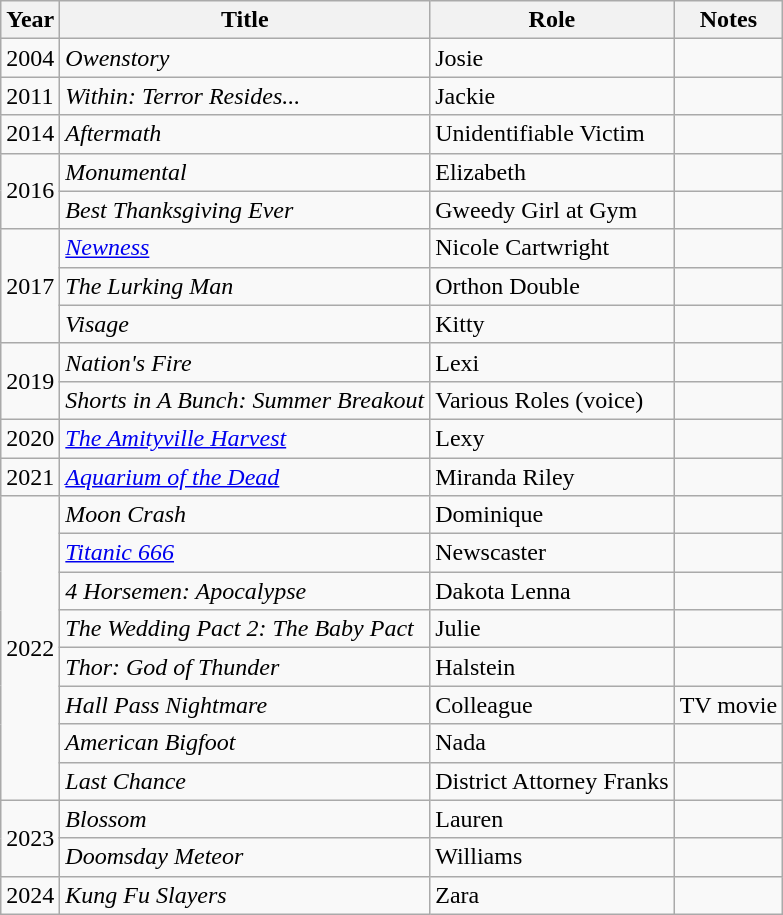<table class="wikitable plainrowheaders sortable" style="margin-right: 0;">
<tr>
<th>Year</th>
<th>Title</th>
<th>Role</th>
<th>Notes</th>
</tr>
<tr>
<td>2004</td>
<td><em>Owenstory</em></td>
<td>Josie</td>
<td></td>
</tr>
<tr>
<td>2011</td>
<td><em>Within: Terror Resides...</em></td>
<td>Jackie</td>
<td></td>
</tr>
<tr>
<td>2014</td>
<td><em>Aftermath</em></td>
<td>Unidentifiable Victim</td>
<td></td>
</tr>
<tr>
<td rowspan="2">2016</td>
<td><em>Monumental</em></td>
<td>Elizabeth</td>
<td></td>
</tr>
<tr>
<td><em>Best Thanksgiving Ever</em></td>
<td>Gweedy Girl at Gym</td>
<td></td>
</tr>
<tr>
<td rowspan="3">2017</td>
<td><em><a href='#'>Newness</a></em></td>
<td>Nicole Cartwright</td>
<td></td>
</tr>
<tr>
<td><em>The Lurking Man</em></td>
<td>Orthon Double</td>
<td></td>
</tr>
<tr>
<td><em>Visage</em></td>
<td>Kitty</td>
<td></td>
</tr>
<tr>
<td rowspan="2">2019</td>
<td><em>Nation's Fire</em></td>
<td>Lexi</td>
<td></td>
</tr>
<tr>
<td><em>Shorts in A Bunch: Summer Breakout</em></td>
<td>Various Roles (voice)</td>
<td></td>
</tr>
<tr>
<td>2020</td>
<td><em><a href='#'>The Amityville Harvest</a></em></td>
<td>Lexy</td>
<td></td>
</tr>
<tr>
<td>2021</td>
<td><em><a href='#'>Aquarium of the Dead</a></em></td>
<td>Miranda Riley</td>
<td></td>
</tr>
<tr>
<td rowspan="8">2022</td>
<td><em>Moon Crash</em></td>
<td>Dominique</td>
<td></td>
</tr>
<tr>
<td><em><a href='#'>Titanic 666</a></em></td>
<td>Newscaster</td>
<td></td>
</tr>
<tr>
<td><em>4 Horsemen: Apocalypse</em></td>
<td>Dakota Lenna</td>
<td></td>
</tr>
<tr>
<td><em>The Wedding Pact 2: The Baby Pact</em></td>
<td>Julie</td>
<td></td>
</tr>
<tr>
<td><em>Thor: God of Thunder</em></td>
<td>Halstein</td>
<td></td>
</tr>
<tr>
<td><em>Hall Pass Nightmare</em></td>
<td>Colleague</td>
<td>TV movie</td>
</tr>
<tr>
<td><em>American Bigfoot</em></td>
<td>Nada</td>
<td></td>
</tr>
<tr>
<td><em>Last Chance</em></td>
<td>District Attorney Franks</td>
<td></td>
</tr>
<tr>
<td rowspan="2">2023</td>
<td><em>Blossom</em></td>
<td>Lauren</td>
<td></td>
</tr>
<tr>
<td><em>Doomsday Meteor</em></td>
<td>Williams</td>
<td></td>
</tr>
<tr>
<td>2024</td>
<td><em>Kung Fu Slayers</em></td>
<td>Zara</td>
<td></td>
</tr>
</table>
